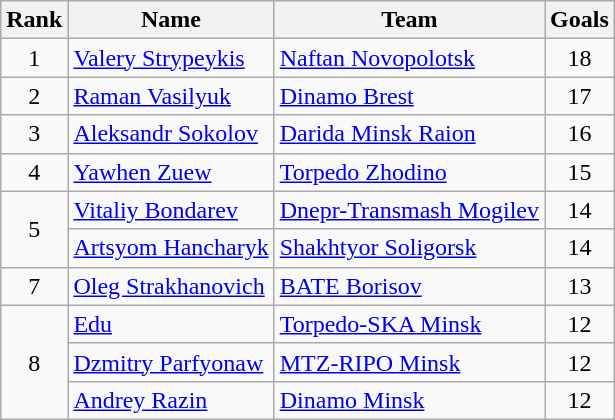<table class="wikitable" style="text-align:left">
<tr>
<th>Rank</th>
<th>Name</th>
<th>Team</th>
<th>Goals</th>
</tr>
<tr>
<td align="center">1</td>
<td> <a href='#'>Valery Strypeykis</a></td>
<td><a href='#'>Naftan Novopolotsk</a></td>
<td align="center">18</td>
</tr>
<tr>
<td align="center">2</td>
<td> <a href='#'>Raman Vasilyuk</a></td>
<td><a href='#'>Dinamo Brest</a></td>
<td align="center">17</td>
</tr>
<tr>
<td align="center">3</td>
<td> <a href='#'>Aleksandr Sokolov</a></td>
<td><a href='#'>Darida Minsk Raion</a></td>
<td align="center">16</td>
</tr>
<tr>
<td align="center">4</td>
<td> <a href='#'>Yawhen Zuew</a></td>
<td><a href='#'>Torpedo Zhodino</a></td>
<td align="center">15</td>
</tr>
<tr>
<td align="center" rowspan="2">5</td>
<td> <a href='#'>Vitaliy Bondarev</a></td>
<td><a href='#'>Dnepr-Transmash Mogilev</a></td>
<td align="center">14</td>
</tr>
<tr>
<td> <a href='#'>Artsyom Hancharyk</a></td>
<td><a href='#'>Shakhtyor Soligorsk</a></td>
<td align="center">14</td>
</tr>
<tr>
<td align="center">7</td>
<td> <a href='#'>Oleg Strakhanovich</a></td>
<td><a href='#'>BATE Borisov</a></td>
<td align="center">13</td>
</tr>
<tr>
<td align="center" rowspan="3">8</td>
<td> <a href='#'>Edu</a></td>
<td><a href='#'>Torpedo-SKA Minsk</a></td>
<td align="center">12</td>
</tr>
<tr>
<td> <a href='#'>Dzmitry Parfyonaw</a></td>
<td><a href='#'>MTZ-RIPO Minsk</a></td>
<td align="center">12</td>
</tr>
<tr>
<td> <a href='#'>Andrey Razin</a></td>
<td><a href='#'>Dinamo Minsk</a></td>
<td align="center">12</td>
</tr>
</table>
